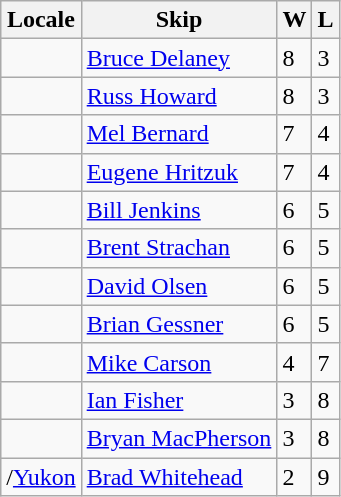<table class="wikitable" border="1">
<tr>
<th>Locale</th>
<th>Skip</th>
<th>W</th>
<th>L</th>
</tr>
<tr>
<td></td>
<td><a href='#'>Bruce Delaney</a></td>
<td>8</td>
<td>3</td>
</tr>
<tr>
<td></td>
<td><a href='#'>Russ Howard</a></td>
<td>8</td>
<td>3</td>
</tr>
<tr>
<td></td>
<td><a href='#'>Mel Bernard</a></td>
<td>7</td>
<td>4</td>
</tr>
<tr>
<td></td>
<td><a href='#'>Eugene Hritzuk</a></td>
<td>7</td>
<td>4</td>
</tr>
<tr>
<td></td>
<td><a href='#'>Bill Jenkins</a></td>
<td>6</td>
<td>5</td>
</tr>
<tr>
<td></td>
<td><a href='#'>Brent Strachan</a></td>
<td>6</td>
<td>5</td>
</tr>
<tr>
<td></td>
<td><a href='#'>David Olsen</a></td>
<td>6</td>
<td>5</td>
</tr>
<tr>
<td></td>
<td><a href='#'>Brian Gessner</a></td>
<td>6</td>
<td>5</td>
</tr>
<tr>
<td></td>
<td><a href='#'>Mike Carson</a></td>
<td>4</td>
<td>7</td>
</tr>
<tr>
<td></td>
<td><a href='#'>Ian Fisher</a></td>
<td>3</td>
<td>8</td>
</tr>
<tr>
<td></td>
<td><a href='#'>Bryan MacPherson</a></td>
<td>3</td>
<td>8</td>
</tr>
<tr>
<td>/<a href='#'>Yukon</a></td>
<td><a href='#'>Brad Whitehead</a></td>
<td>2</td>
<td>9</td>
</tr>
</table>
